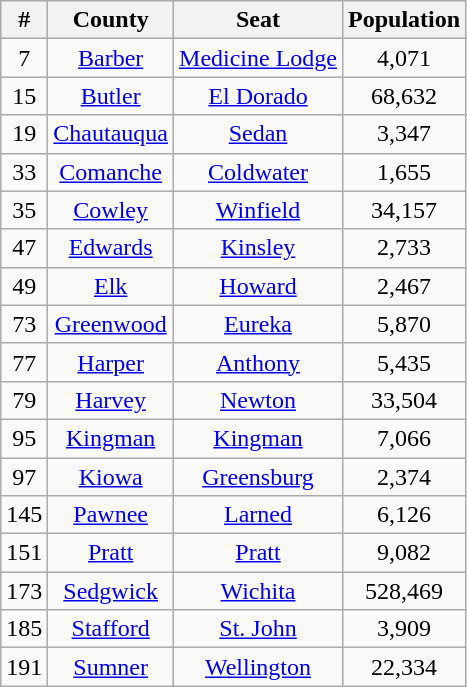<table class="wikitable sortable" style="text-align:center;">
<tr>
<th>#</th>
<th>County</th>
<th>Seat</th>
<th>Population</th>
</tr>
<tr>
<td>7</td>
<td><a href='#'>Barber</a></td>
<td><a href='#'>Medicine Lodge</a></td>
<td>4,071</td>
</tr>
<tr>
<td>15</td>
<td><a href='#'>Butler</a></td>
<td><a href='#'>El Dorado</a></td>
<td>68,632</td>
</tr>
<tr>
<td>19</td>
<td><a href='#'>Chautauqua</a></td>
<td><a href='#'>Sedan</a></td>
<td>3,347</td>
</tr>
<tr>
<td>33</td>
<td><a href='#'>Comanche</a></td>
<td><a href='#'>Coldwater</a></td>
<td>1,655</td>
</tr>
<tr>
<td>35</td>
<td><a href='#'>Cowley</a></td>
<td><a href='#'>Winfield</a></td>
<td>34,157</td>
</tr>
<tr>
<td>47</td>
<td><a href='#'>Edwards</a></td>
<td><a href='#'>Kinsley</a></td>
<td>2,733</td>
</tr>
<tr>
<td>49</td>
<td><a href='#'>Elk</a></td>
<td><a href='#'>Howard</a></td>
<td>2,467</td>
</tr>
<tr>
<td>73</td>
<td><a href='#'>Greenwood</a></td>
<td><a href='#'>Eureka</a></td>
<td>5,870</td>
</tr>
<tr>
<td>77</td>
<td><a href='#'>Harper</a></td>
<td><a href='#'>Anthony</a></td>
<td>5,435</td>
</tr>
<tr>
<td>79</td>
<td><a href='#'>Harvey</a></td>
<td><a href='#'>Newton</a></td>
<td>33,504</td>
</tr>
<tr>
<td>95</td>
<td><a href='#'>Kingman</a></td>
<td><a href='#'>Kingman</a></td>
<td>7,066</td>
</tr>
<tr>
<td>97</td>
<td><a href='#'>Kiowa</a></td>
<td><a href='#'>Greensburg</a></td>
<td>2,374</td>
</tr>
<tr>
<td>145</td>
<td><a href='#'>Pawnee</a></td>
<td><a href='#'>Larned</a></td>
<td>6,126</td>
</tr>
<tr>
<td>151</td>
<td><a href='#'>Pratt</a></td>
<td><a href='#'>Pratt</a></td>
<td>9,082</td>
</tr>
<tr>
<td>173</td>
<td><a href='#'>Sedgwick</a></td>
<td><a href='#'>Wichita</a></td>
<td>528,469</td>
</tr>
<tr>
<td>185</td>
<td><a href='#'>Stafford</a></td>
<td><a href='#'>St. John</a></td>
<td>3,909</td>
</tr>
<tr>
<td>191</td>
<td><a href='#'>Sumner</a></td>
<td><a href='#'>Wellington</a></td>
<td>22,334</td>
</tr>
</table>
